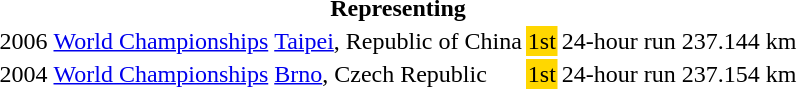<table>
<tr>
<th colspan="6">Representing </th>
</tr>
<tr>
<td>2006</td>
<td><a href='#'>World Championships</a></td>
<td><a href='#'>Taipei</a>, Republic of China</td>
<td bgcolor="gold">1st</td>
<td>24-hour run</td>
<td>237.144 km</td>
</tr>
<tr>
<td>2004</td>
<td><a href='#'>World Championships</a></td>
<td><a href='#'>Brno</a>, Czech Republic</td>
<td bgcolor="gold">1st</td>
<td>24-hour run</td>
<td>237.154 km</td>
</tr>
</table>
